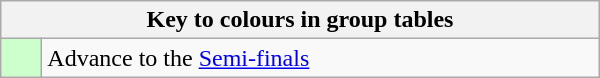<table class="wikitable" style="text-align: center; width: 400px;">
<tr>
<th colspan=2>Key to colours in group tables</th>
</tr>
<tr>
<td bgcolor=#ccffcc style="width: 20px;"></td>
<td align=left>Advance to the <a href='#'>Semi-finals</a></td>
</tr>
</table>
